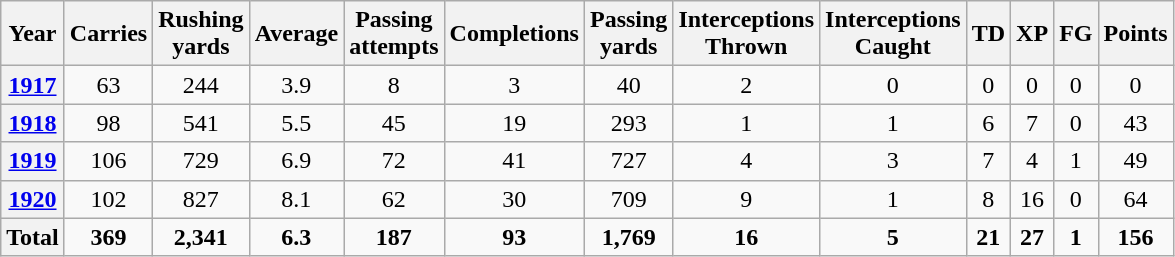<table class="wikitable plainrowheaders sortable" style="font-size:100%; text-align:center">
<tr>
<th scope="col">Year</th>
<th scope="col">Carries</th>
<th scope="col">Rushing<br>yards</th>
<th scope="col">Average</th>
<th scope="col">Passing<br> attempts</th>
<th scope="col">Completions</th>
<th scope="col">Passing<br>yards</th>
<th scope="col">Interceptions<br>Thrown</th>
<th scope="col">Interceptions<br>Caught</th>
<th scope="col">TD</th>
<th scope="col">XP</th>
<th scope="col">FG</th>
<th scope="col">Points</th>
</tr>
<tr>
<th scope="row"><a href='#'>1917</a></th>
<td>63</td>
<td>244</td>
<td>3.9</td>
<td>8</td>
<td>3</td>
<td>40</td>
<td>2</td>
<td>0</td>
<td>0</td>
<td>0</td>
<td>0</td>
<td>0</td>
</tr>
<tr>
<th scope="row"><a href='#'>1918</a></th>
<td>98</td>
<td>541</td>
<td>5.5</td>
<td>45</td>
<td>19</td>
<td>293</td>
<td>1</td>
<td>1</td>
<td>6</td>
<td>7</td>
<td>0</td>
<td>43</td>
</tr>
<tr>
<th scope="row"><a href='#'>1919</a></th>
<td>106</td>
<td>729</td>
<td>6.9</td>
<td>72</td>
<td>41</td>
<td>727</td>
<td>4</td>
<td>3</td>
<td>7</td>
<td>4</td>
<td>1</td>
<td>49</td>
</tr>
<tr>
<th scope="row"><a href='#'>1920</a></th>
<td>102</td>
<td>827</td>
<td>8.1</td>
<td>62</td>
<td>30</td>
<td>709</td>
<td>9</td>
<td>1</td>
<td>8</td>
<td>16</td>
<td>0</td>
<td>64</td>
</tr>
<tr class="sortbottom">
<th scope="row"><strong>Total</strong></th>
<td><strong>369</strong></td>
<td><strong>2,341</strong></td>
<td><strong>6.3</strong></td>
<td><strong>187</strong></td>
<td><strong>93</strong></td>
<td><strong>1,769</strong></td>
<td><strong>16</strong></td>
<td><strong>5</strong></td>
<td><strong>21</strong></td>
<td><strong>27</strong></td>
<td><strong>1</strong></td>
<td><strong>156</strong></td>
</tr>
</table>
